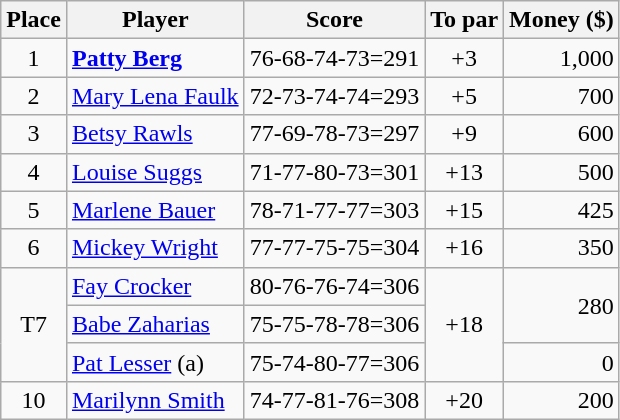<table class="wikitable">
<tr>
<th>Place</th>
<th>Player</th>
<th>Score</th>
<th>To par</th>
<th>Money ($)</th>
</tr>
<tr>
<td align=center>1</td>
<td> <strong><a href='#'>Patty Berg</a></strong></td>
<td>76-68-74-73=291</td>
<td align=center>+3</td>
<td align=right>1,000</td>
</tr>
<tr>
<td align=center>2</td>
<td> <a href='#'>Mary Lena Faulk</a></td>
<td>72-73-74-74=293</td>
<td align=center>+5</td>
<td align=right>700</td>
</tr>
<tr>
<td align=center>3</td>
<td> <a href='#'>Betsy Rawls</a></td>
<td>77-69-78-73=297</td>
<td align=center>+9</td>
<td align=right>600</td>
</tr>
<tr>
<td align=center>4</td>
<td> <a href='#'>Louise Suggs</a></td>
<td>71-77-80-73=301</td>
<td align=center>+13</td>
<td align=right>500</td>
</tr>
<tr>
<td align=center>5</td>
<td> <a href='#'>Marlene Bauer</a></td>
<td>78-71-77-77=303</td>
<td align=center>+15</td>
<td align=right>425</td>
</tr>
<tr>
<td align=center>6</td>
<td> <a href='#'>Mickey Wright</a></td>
<td>77-77-75-75=304</td>
<td align=center>+16</td>
<td align=right>350</td>
</tr>
<tr>
<td align=center rowspan=3>T7</td>
<td> <a href='#'>Fay Crocker</a></td>
<td>80-76-76-74=306</td>
<td align=center rowspan=3>+18</td>
<td align=right rowspan=2>280</td>
</tr>
<tr>
<td> <a href='#'>Babe Zaharias</a></td>
<td>75-75-78-78=306</td>
</tr>
<tr>
<td> <a href='#'>Pat Lesser</a> (a)</td>
<td>75-74-80-77=306</td>
<td align=right>0</td>
</tr>
<tr>
<td align=center>10</td>
<td> <a href='#'>Marilynn Smith</a></td>
<td>74-77-81-76=308</td>
<td align=center>+20</td>
<td align=right>200</td>
</tr>
</table>
